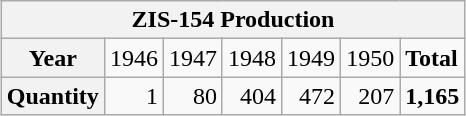<table class="wikitable" style="margin: auto;">
<tr>
<th colspan=7>ZIS-154 Production</th>
</tr>
<tr>
<th>Year</th>
<td>1946</td>
<td>1947</td>
<td>1948</td>
<td>1949</td>
<td>1950</td>
<td><strong>Total</strong></td>
</tr>
<tr align="right">
<th>Quantity</th>
<td>1</td>
<td>80</td>
<td>404</td>
<td>472</td>
<td>207</td>
<td><strong>1,165</strong></td>
</tr>
</table>
